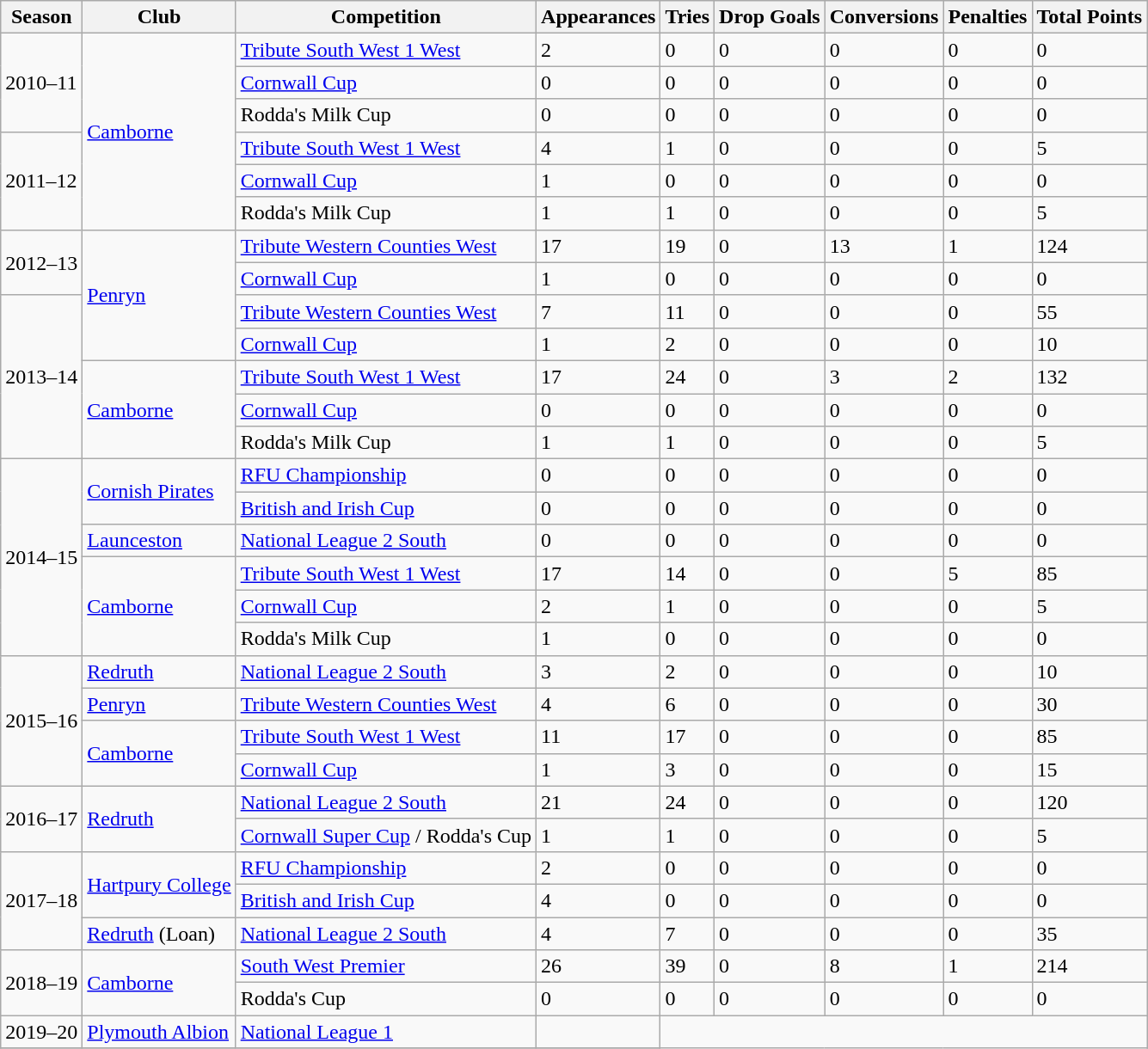<table class="wikitable sortable">
<tr>
<th>Season</th>
<th>Club</th>
<th>Competition</th>
<th>Appearances</th>
<th>Tries</th>
<th>Drop Goals</th>
<th>Conversions</th>
<th>Penalties</th>
<th>Total Points</th>
</tr>
<tr>
<td rowspan=3 align=left>2010–11</td>
<td rowspan=6 align=left><a href='#'>Camborne</a></td>
<td><a href='#'>Tribute South West 1 West</a></td>
<td>2</td>
<td>0</td>
<td>0</td>
<td>0</td>
<td>0</td>
<td>0</td>
</tr>
<tr>
<td><a href='#'>Cornwall Cup</a></td>
<td>0</td>
<td>0</td>
<td>0</td>
<td>0</td>
<td>0</td>
<td>0</td>
</tr>
<tr>
<td>Rodda's Milk Cup</td>
<td>0</td>
<td>0</td>
<td>0</td>
<td>0</td>
<td>0</td>
<td>0</td>
</tr>
<tr>
<td rowspan=3 align=left>2011–12</td>
<td><a href='#'>Tribute South West 1 West</a></td>
<td>4</td>
<td>1</td>
<td>0</td>
<td>0</td>
<td>0</td>
<td>5</td>
</tr>
<tr>
<td><a href='#'>Cornwall Cup</a></td>
<td>1</td>
<td>0</td>
<td>0</td>
<td>0</td>
<td>0</td>
<td>0</td>
</tr>
<tr>
<td>Rodda's Milk Cup</td>
<td>1</td>
<td>1</td>
<td>0</td>
<td>0</td>
<td>0</td>
<td>5</td>
</tr>
<tr>
<td rowspan=2 align=left>2012–13</td>
<td rowspan=4 align=left><a href='#'>Penryn</a></td>
<td><a href='#'>Tribute Western Counties West</a></td>
<td>17</td>
<td>19</td>
<td>0</td>
<td>13</td>
<td>1</td>
<td>124</td>
</tr>
<tr>
<td><a href='#'>Cornwall Cup</a></td>
<td>1</td>
<td>0</td>
<td>0</td>
<td>0</td>
<td>0</td>
<td>0</td>
</tr>
<tr>
<td rowspan=5 align=left>2013–14</td>
<td><a href='#'>Tribute Western Counties West</a></td>
<td>7</td>
<td>11</td>
<td>0</td>
<td>0</td>
<td>0</td>
<td>55</td>
</tr>
<tr>
<td><a href='#'>Cornwall Cup</a></td>
<td>1</td>
<td>2</td>
<td>0</td>
<td>0</td>
<td>0</td>
<td>10</td>
</tr>
<tr>
<td rowspan=3 align=left><a href='#'>Camborne</a></td>
<td><a href='#'>Tribute South West 1 West</a></td>
<td>17</td>
<td>24</td>
<td>0</td>
<td>3</td>
<td>2</td>
<td>132</td>
</tr>
<tr>
<td><a href='#'>Cornwall Cup</a></td>
<td>0</td>
<td>0</td>
<td>0</td>
<td>0</td>
<td>0</td>
<td>0</td>
</tr>
<tr>
<td>Rodda's Milk Cup</td>
<td>1</td>
<td>1</td>
<td>0</td>
<td>0</td>
<td>0</td>
<td>5</td>
</tr>
<tr>
<td rowspan=6 align=left>2014–15</td>
<td rowspan=2 align=left><a href='#'>Cornish Pirates</a></td>
<td><a href='#'>RFU Championship</a></td>
<td>0</td>
<td>0</td>
<td>0</td>
<td>0</td>
<td>0</td>
<td>0</td>
</tr>
<tr>
<td><a href='#'>British and Irish Cup</a></td>
<td>0</td>
<td>0</td>
<td>0</td>
<td>0</td>
<td>0</td>
<td>0</td>
</tr>
<tr>
<td><a href='#'>Launceston</a></td>
<td><a href='#'>National League 2 South</a></td>
<td>0</td>
<td>0</td>
<td>0</td>
<td>0</td>
<td>0</td>
<td>0</td>
</tr>
<tr>
<td rowspan=3 align=left><a href='#'>Camborne</a></td>
<td><a href='#'>Tribute South West 1 West</a></td>
<td>17</td>
<td>14</td>
<td>0</td>
<td>0</td>
<td>5</td>
<td>85</td>
</tr>
<tr>
<td><a href='#'>Cornwall Cup</a></td>
<td>2</td>
<td>1</td>
<td>0</td>
<td>0</td>
<td>0</td>
<td>5</td>
</tr>
<tr>
<td>Rodda's Milk Cup</td>
<td>1</td>
<td>0</td>
<td>0</td>
<td>0</td>
<td>0</td>
<td>0</td>
</tr>
<tr>
<td rowspan=4 align=left>2015–16</td>
<td><a href='#'>Redruth</a></td>
<td><a href='#'>National League 2 South</a></td>
<td>3</td>
<td>2</td>
<td>0</td>
<td>0</td>
<td>0</td>
<td>10</td>
</tr>
<tr>
<td><a href='#'>Penryn</a></td>
<td><a href='#'>Tribute Western Counties West</a></td>
<td>4</td>
<td>6</td>
<td>0</td>
<td>0</td>
<td>0</td>
<td>30</td>
</tr>
<tr>
<td rowspan=2 align=left><a href='#'>Camborne</a></td>
<td><a href='#'>Tribute South West 1 West</a></td>
<td>11</td>
<td>17</td>
<td>0</td>
<td>0</td>
<td>0</td>
<td>85</td>
</tr>
<tr>
<td><a href='#'>Cornwall Cup</a></td>
<td>1</td>
<td>3</td>
<td>0</td>
<td>0</td>
<td>0</td>
<td>15</td>
</tr>
<tr>
<td rowspan=2 align=left>2016–17</td>
<td rowspan=2 align=left><a href='#'>Redruth</a></td>
<td><a href='#'>National League 2 South</a></td>
<td>21</td>
<td>24</td>
<td>0</td>
<td>0</td>
<td>0</td>
<td>120</td>
</tr>
<tr>
<td><a href='#'>Cornwall Super Cup</a> / Rodda's Cup</td>
<td>1</td>
<td>1</td>
<td>0</td>
<td>0</td>
<td>0</td>
<td>5</td>
</tr>
<tr>
<td rowspan=3 align=left>2017–18</td>
<td rowspan=2 align=left><a href='#'>Hartpury College</a></td>
<td><a href='#'>RFU Championship</a></td>
<td>2</td>
<td>0</td>
<td>0</td>
<td>0</td>
<td>0</td>
<td>0</td>
</tr>
<tr>
<td><a href='#'>British and Irish Cup</a></td>
<td>4</td>
<td>0</td>
<td>0</td>
<td>0</td>
<td>0</td>
<td>0</td>
</tr>
<tr>
<td><a href='#'>Redruth</a> (Loan)</td>
<td><a href='#'>National League 2 South</a></td>
<td>4</td>
<td>7</td>
<td>0</td>
<td>0</td>
<td>0</td>
<td>35</td>
</tr>
<tr>
<td rowspan=2 align=left>2018–19</td>
<td rowspan=2 align=left><a href='#'>Camborne</a></td>
<td><a href='#'>South West Premier</a></td>
<td>26</td>
<td>39</td>
<td>0</td>
<td>8</td>
<td>1</td>
<td>214</td>
</tr>
<tr>
<td>Rodda's Cup</td>
<td>0</td>
<td>0</td>
<td>0</td>
<td>0</td>
<td>0</td>
<td>0</td>
</tr>
<tr>
<td>2019–20</td>
<td><a href='#'>Plymouth Albion</a></td>
<td><a href='#'>National League 1</a></td>
<td></td>
</tr>
<tr>
</tr>
</table>
